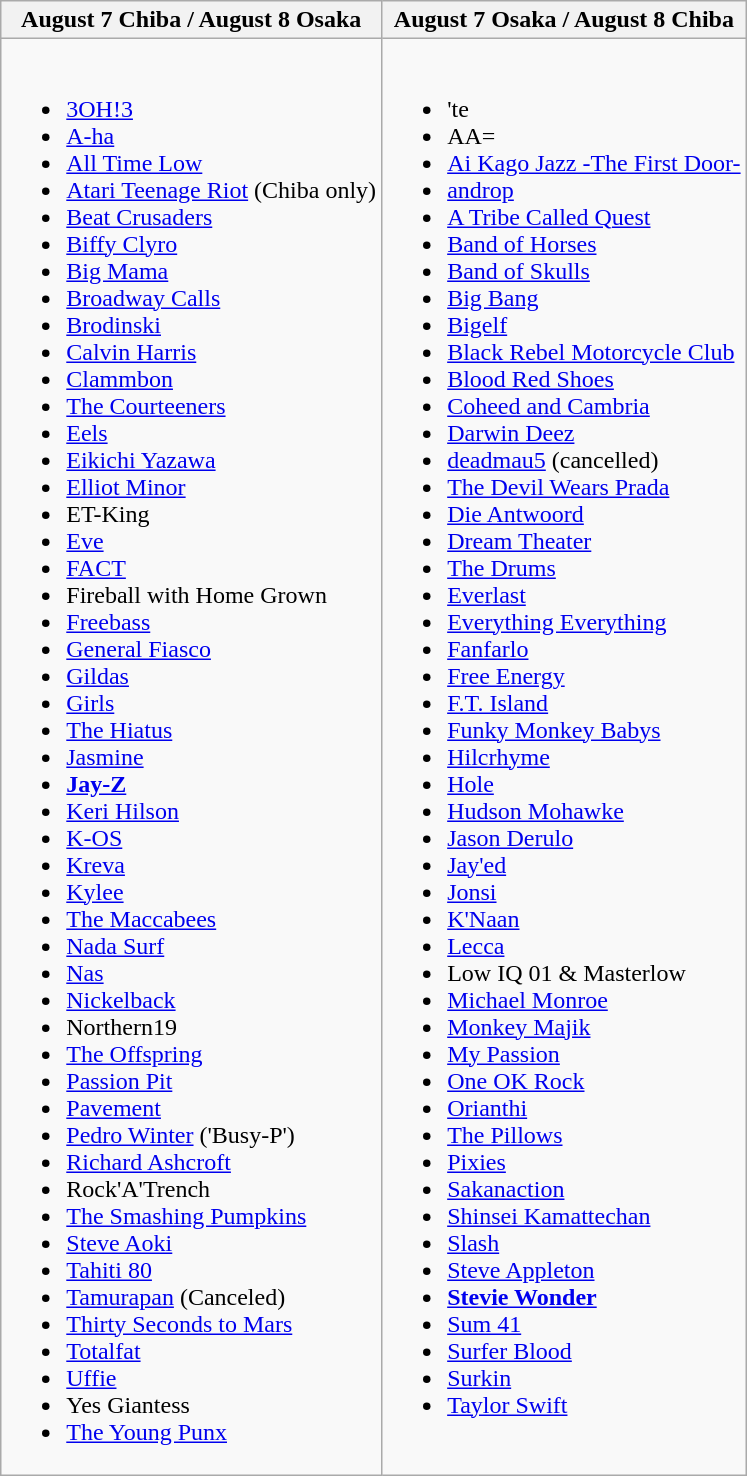<table class="wikitable">
<tr>
<th>August 7 Chiba / August 8 Osaka</th>
<th>August 7 Osaka / August 8 Chiba</th>
</tr>
<tr valign="top">
<td><br><ul><li><a href='#'>3OH!3</a></li><li><a href='#'>A-ha</a></li><li><a href='#'>All Time Low</a></li><li><a href='#'>Atari Teenage Riot</a> (Chiba only)</li><li><a href='#'>Beat Crusaders</a></li><li><a href='#'>Biffy Clyro</a></li><li><a href='#'>Big Mama</a></li><li><a href='#'>Broadway Calls</a></li><li><a href='#'>Brodinski</a></li><li><a href='#'>Calvin Harris</a></li><li><a href='#'>Clammbon</a></li><li><a href='#'>The Courteeners</a></li><li><a href='#'>Eels</a></li><li><a href='#'>Eikichi Yazawa</a></li><li><a href='#'>Elliot Minor</a></li><li>ET-King</li><li><a href='#'>Eve</a></li><li><a href='#'>FACT</a></li><li>Fireball with Home Grown</li><li><a href='#'>Freebass</a></li><li><a href='#'>General Fiasco</a></li><li><a href='#'>Gildas</a></li><li><a href='#'>Girls</a></li><li><a href='#'>The Hiatus</a></li><li><a href='#'>Jasmine</a></li><li><strong><a href='#'>Jay-Z</a></strong></li><li><a href='#'>Keri Hilson</a></li><li><a href='#'>K-OS</a></li><li><a href='#'>Kreva</a></li><li><a href='#'>Kylee</a></li><li><a href='#'>The Maccabees</a></li><li><a href='#'>Nada Surf</a></li><li><a href='#'>Nas</a></li><li><a href='#'>Nickelback</a></li><li>Northern19</li><li><a href='#'>The Offspring</a></li><li><a href='#'>Passion Pit</a></li><li><a href='#'>Pavement</a></li><li><a href='#'>Pedro Winter</a> ('Busy-P')</li><li><a href='#'>Richard Ashcroft</a></li><li>Rock'A'Trench</li><li><a href='#'>The Smashing Pumpkins</a></li><li><a href='#'>Steve Aoki</a></li><li><a href='#'>Tahiti 80</a></li><li><a href='#'>Tamurapan</a> (Canceled)</li><li><a href='#'>Thirty Seconds to Mars</a></li><li><a href='#'>Totalfat</a></li><li><a href='#'>Uffie</a></li><li>Yes Giantess</li><li><a href='#'>The Young Punx</a></li></ul></td>
<td><br><ul><li>'te</li><li>AA=</li><li><a href='#'>Ai Kago Jazz -The First Door-</a></li><li><a href='#'>androp</a></li><li><a href='#'>A Tribe Called Quest</a></li><li><a href='#'>Band of Horses</a></li><li><a href='#'>Band of Skulls</a></li><li><a href='#'>Big Bang</a></li><li><a href='#'>Bigelf</a></li><li><a href='#'>Black Rebel Motorcycle Club</a></li><li><a href='#'>Blood Red Shoes</a></li><li><a href='#'>Coheed and Cambria</a></li><li><a href='#'>Darwin Deez</a></li><li><a href='#'>deadmau5</a> (cancelled)</li><li><a href='#'>The Devil Wears Prada</a></li><li><a href='#'>Die Antwoord</a></li><li><a href='#'>Dream Theater</a></li><li><a href='#'>The Drums</a></li><li><a href='#'>Everlast</a></li><li><a href='#'>Everything Everything</a></li><li><a href='#'>Fanfarlo</a></li><li><a href='#'>Free Energy</a></li><li><a href='#'>F.T. Island</a></li><li><a href='#'>Funky Monkey Babys</a></li><li><a href='#'>Hilcrhyme</a></li><li><a href='#'>Hole</a></li><li><a href='#'>Hudson Mohawke</a></li><li><a href='#'>Jason Derulo</a></li><li><a href='#'>Jay'ed</a></li><li><a href='#'>Jonsi</a></li><li><a href='#'>K'Naan</a></li><li><a href='#'>Lecca</a></li><li>Low IQ 01 & Masterlow</li><li><a href='#'>Michael Monroe</a></li><li><a href='#'>Monkey Majik</a></li><li><a href='#'>My Passion</a></li><li><a href='#'>One OK Rock</a></li><li><a href='#'>Orianthi</a></li><li><a href='#'>The Pillows</a></li><li><a href='#'>Pixies</a></li><li><a href='#'>Sakanaction</a></li><li><a href='#'>Shinsei Kamattechan</a></li><li><a href='#'>Slash</a></li><li><a href='#'>Steve Appleton</a></li><li><strong><a href='#'>Stevie Wonder</a></strong></li><li><a href='#'>Sum 41</a></li><li><a href='#'>Surfer Blood</a></li><li><a href='#'>Surkin</a></li><li><a href='#'>Taylor Swift</a></li></ul></td>
</tr>
</table>
